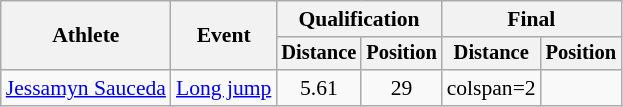<table class=wikitable style=font-size:90%>
<tr>
<th rowspan=2>Athlete</th>
<th rowspan=2>Event</th>
<th colspan=2>Qualification</th>
<th colspan=2>Final</th>
</tr>
<tr style=font-size:95%>
<th>Distance</th>
<th>Position</th>
<th>Distance</th>
<th>Position</th>
</tr>
<tr align=center>
<td align=left><a href='#'>Jessamyn Sauceda</a></td>
<td align=left><a href='#'>Long jump</a></td>
<td>5.61</td>
<td>29</td>
<td>colspan=2 </td>
</tr>
</table>
